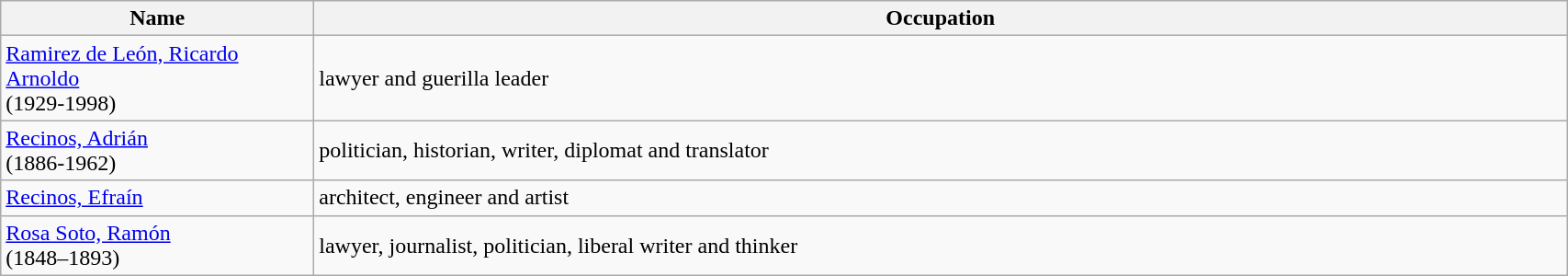<table class="mw-collapsible mw-collapsed wikitable sortable" width=90%>
<tr>
<th style= color:black; font-size:100%" align=center width=20%><strong>Name</strong></th>
<th style= color:black; font-size:100%" align=center><strong>Occupation</strong></th>
</tr>
<tr>
<td><a href='#'>Ramirez de León, Ricardo Arnoldo</a><br>(1929-1998)</td>
<td>lawyer and guerilla leader</td>
</tr>
<tr>
<td><a href='#'>Recinos, Adrián</a><br>(1886-1962)</td>
<td>politician, historian, writer, diplomat and translator </td>
</tr>
<tr>
<td><a href='#'>Recinos, Efraín</a></td>
<td>architect, engineer and artist</td>
</tr>
<tr>
<td><a href='#'>Rosa Soto, Ramón</a><br>(1848–1893)</td>
<td>lawyer, journalist, politician, liberal writer and thinker</td>
</tr>
</table>
